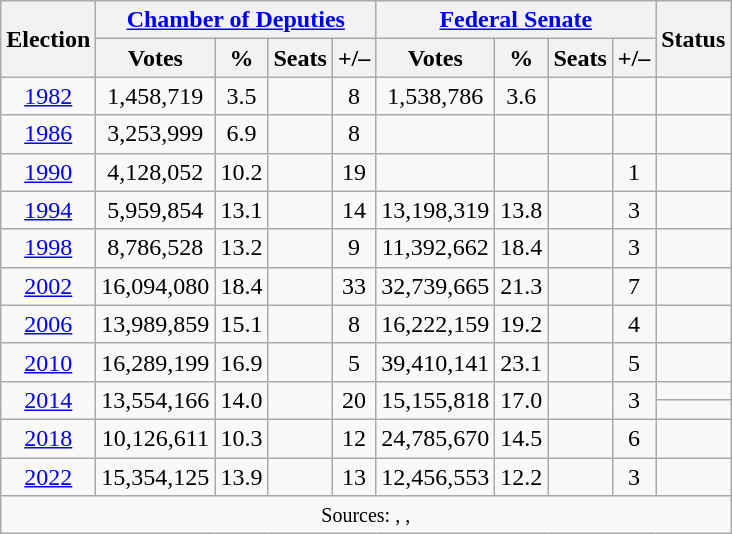<table class="wikitable" style="text-align:center">
<tr>
<th rowspan="2">Election</th>
<th colspan="4"><a href='#'>Chamber of Deputies</a></th>
<th colspan="4"><a href='#'>Federal Senate</a></th>
<th rowspan="2">Status</th>
</tr>
<tr>
<th>Votes</th>
<th>%</th>
<th>Seats</th>
<th>+/–</th>
<th>Votes</th>
<th>%</th>
<th>Seats</th>
<th>+/–</th>
</tr>
<tr>
<td><a href='#'>1982</a></td>
<td>1,458,719</td>
<td>3.5</td>
<td></td>
<td> 8</td>
<td>1,538,786</td>
<td>3.6</td>
<td></td>
<td></td>
<td></td>
</tr>
<tr>
<td><a href='#'>1986</a></td>
<td>3,253,999</td>
<td>6.9</td>
<td></td>
<td> 8</td>
<td></td>
<td></td>
<td></td>
<td></td>
<td></td>
</tr>
<tr>
<td><a href='#'>1990</a></td>
<td>4,128,052</td>
<td>10.2</td>
<td></td>
<td> 19</td>
<td></td>
<td></td>
<td></td>
<td> 1</td>
<td></td>
</tr>
<tr>
<td><a href='#'>1994</a></td>
<td>5,959,854</td>
<td>13.1</td>
<td></td>
<td> 14</td>
<td>13,198,319</td>
<td>13.8</td>
<td></td>
<td> 3</td>
<td></td>
</tr>
<tr>
<td><a href='#'>1998</a></td>
<td>8,786,528</td>
<td>13.2</td>
<td></td>
<td> 9</td>
<td>11,392,662</td>
<td>18.4</td>
<td></td>
<td> 3</td>
<td></td>
</tr>
<tr>
<td><a href='#'>2002</a></td>
<td>16,094,080</td>
<td>18.4</td>
<td></td>
<td> 33</td>
<td>32,739,665</td>
<td>21.3</td>
<td></td>
<td> 7</td>
<td></td>
</tr>
<tr>
<td><a href='#'>2006</a></td>
<td>13,989,859</td>
<td>15.1</td>
<td></td>
<td> 8</td>
<td>16,222,159</td>
<td>19.2</td>
<td></td>
<td> 4</td>
<td></td>
</tr>
<tr>
<td><a href='#'>2010</a></td>
<td>16,289,199</td>
<td>16.9</td>
<td></td>
<td> 5</td>
<td>39,410,141</td>
<td>23.1</td>
<td></td>
<td> 5</td>
<td></td>
</tr>
<tr>
<td rowspan="2"><a href='#'>2014</a></td>
<td rowspan="2">13,554,166</td>
<td rowspan="2">14.0</td>
<td rowspan="2"></td>
<td rowspan="2"> 20</td>
<td rowspan="2">15,155,818</td>
<td rowspan="2">17.0</td>
<td rowspan="2"></td>
<td rowspan="2"> 3</td>
<td></td>
</tr>
<tr>
<td></td>
</tr>
<tr>
<td><a href='#'>2018</a></td>
<td>10,126,611</td>
<td>10.3</td>
<td></td>
<td> 12</td>
<td>24,785,670</td>
<td>14.5</td>
<td></td>
<td> 6</td>
<td></td>
</tr>
<tr>
<td><a href='#'>2022</a></td>
<td>15,354,125</td>
<td>13.9</td>
<td></td>
<td> 13</td>
<td>12,456,553</td>
<td>12.2</td>
<td></td>
<td> 3</td>
<td></td>
</tr>
<tr>
<td colspan="10"><small>Sources: , , </small></td>
</tr>
</table>
